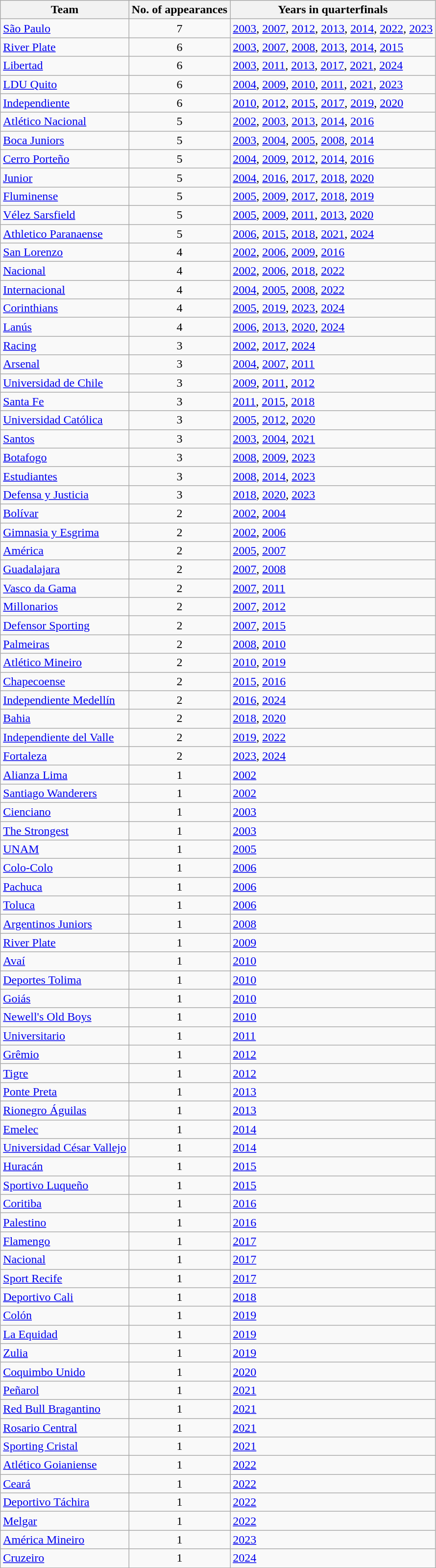<table class="wikitable plainrowheaders sortable">
<tr>
<th>Team</th>
<th>No. of appearances</th>
<th>Years in quarterfinals</th>
</tr>
<tr>
<td> <a href='#'>São Paulo</a></td>
<td align=center>7</td>
<td><a href='#'>2003</a>, <a href='#'>2007</a>, <a href='#'>2012</a>, <a href='#'>2013</a>, <a href='#'>2014</a>, <a href='#'>2022</a>, <a href='#'>2023</a></td>
</tr>
<tr>
<td> <a href='#'>River Plate</a></td>
<td align=center>6</td>
<td><a href='#'>2003</a>, <a href='#'>2007</a>, <a href='#'>2008</a>, <a href='#'>2013</a>, <a href='#'>2014</a>, <a href='#'>2015</a></td>
</tr>
<tr>
<td> <a href='#'>Libertad</a></td>
<td align=center>6</td>
<td><a href='#'>2003</a>, <a href='#'>2011</a>, <a href='#'>2013</a>, <a href='#'>2017</a>, <a href='#'>2021</a>, <a href='#'>2024</a></td>
</tr>
<tr>
<td> <a href='#'>LDU Quito</a></td>
<td align=center>6</td>
<td><a href='#'>2004</a>, <a href='#'>2009</a>, <a href='#'>2010</a>, <a href='#'>2011</a>, <a href='#'>2021</a>, <a href='#'>2023</a></td>
</tr>
<tr>
<td> <a href='#'>Independiente</a></td>
<td align=center>6</td>
<td><a href='#'>2010</a>, <a href='#'>2012</a>, <a href='#'>2015</a>, <a href='#'>2017</a>, <a href='#'>2019</a>, <a href='#'>2020</a></td>
</tr>
<tr>
<td> <a href='#'>Atlético Nacional</a></td>
<td align=center>5</td>
<td><a href='#'>2002</a>, <a href='#'>2003</a>, <a href='#'>2013</a>, <a href='#'>2014</a>, <a href='#'>2016</a></td>
</tr>
<tr>
<td> <a href='#'>Boca Juniors</a></td>
<td align=center>5</td>
<td><a href='#'>2003</a>, <a href='#'>2004</a>, <a href='#'>2005</a>, <a href='#'>2008</a>, <a href='#'>2014</a></td>
</tr>
<tr>
<td> <a href='#'>Cerro Porteño</a></td>
<td align=center>5</td>
<td><a href='#'>2004</a>, <a href='#'>2009</a>, <a href='#'>2012</a>, <a href='#'>2014</a>, <a href='#'>2016</a></td>
</tr>
<tr>
<td> <a href='#'>Junior</a></td>
<td align=center>5</td>
<td><a href='#'>2004</a>, <a href='#'>2016</a>, <a href='#'>2017</a>, <a href='#'>2018</a>, <a href='#'>2020</a></td>
</tr>
<tr>
<td> <a href='#'>Fluminense</a></td>
<td align=center>5</td>
<td><a href='#'>2005</a>, <a href='#'>2009</a>, <a href='#'>2017</a>, <a href='#'>2018</a>, <a href='#'>2019</a></td>
</tr>
<tr>
<td> <a href='#'>Vélez Sarsfield</a></td>
<td align=center>5</td>
<td><a href='#'>2005</a>, <a href='#'>2009</a>, <a href='#'>2011</a>, <a href='#'>2013</a>, <a href='#'>2020</a></td>
</tr>
<tr>
<td> <a href='#'>Athletico Paranaense</a></td>
<td align=center>5</td>
<td><a href='#'>2006</a>, <a href='#'>2015</a>, <a href='#'>2018</a>, <a href='#'>2021</a>, <a href='#'>2024</a></td>
</tr>
<tr>
<td> <a href='#'>San Lorenzo</a></td>
<td align=center>4</td>
<td><a href='#'>2002</a>, <a href='#'>2006</a>, <a href='#'>2009</a>, <a href='#'>2016</a></td>
</tr>
<tr>
<td> <a href='#'>Nacional</a></td>
<td align=center>4</td>
<td><a href='#'>2002</a>, <a href='#'>2006</a>, <a href='#'>2018</a>, <a href='#'>2022</a></td>
</tr>
<tr>
<td> <a href='#'>Internacional</a></td>
<td align=center>4</td>
<td><a href='#'>2004</a>, <a href='#'>2005</a>, <a href='#'>2008</a>, <a href='#'>2022</a></td>
</tr>
<tr>
<td> <a href='#'>Corinthians</a></td>
<td align=center>4</td>
<td><a href='#'>2005</a>, <a href='#'>2019</a>, <a href='#'>2023</a>, <a href='#'>2024</a></td>
</tr>
<tr>
<td> <a href='#'>Lanús</a></td>
<td align=center>4</td>
<td><a href='#'>2006</a>, <a href='#'>2013</a>, <a href='#'>2020</a>, <a href='#'>2024</a></td>
</tr>
<tr>
<td> <a href='#'>Racing</a></td>
<td align=center>3</td>
<td><a href='#'>2002</a>, <a href='#'>2017</a>, <a href='#'>2024</a></td>
</tr>
<tr>
<td> <a href='#'>Arsenal</a></td>
<td align=center>3</td>
<td><a href='#'>2004</a>, <a href='#'>2007</a>, <a href='#'>2011</a></td>
</tr>
<tr>
<td> <a href='#'>Universidad de Chile</a></td>
<td align=center>3</td>
<td><a href='#'>2009</a>, <a href='#'>2011</a>, <a href='#'>2012</a></td>
</tr>
<tr>
<td> <a href='#'>Santa Fe</a></td>
<td align=center>3</td>
<td><a href='#'>2011</a>, <a href='#'>2015</a>, <a href='#'>2018</a></td>
</tr>
<tr>
<td> <a href='#'>Universidad Católica</a></td>
<td align=center>3</td>
<td><a href='#'>2005</a>, <a href='#'>2012</a>, <a href='#'>2020</a></td>
</tr>
<tr>
<td> <a href='#'>Santos</a></td>
<td align=center>3</td>
<td><a href='#'>2003</a>, <a href='#'>2004</a>, <a href='#'>2021</a></td>
</tr>
<tr>
<td> <a href='#'>Botafogo</a></td>
<td align=center>3</td>
<td><a href='#'>2008</a>, <a href='#'>2009</a>, <a href='#'>2023</a></td>
</tr>
<tr>
<td> <a href='#'>Estudiantes</a></td>
<td align=center>3</td>
<td><a href='#'>2008</a>, <a href='#'>2014</a>, <a href='#'>2023</a></td>
</tr>
<tr>
<td> <a href='#'>Defensa y Justicia</a></td>
<td align=center>3</td>
<td><a href='#'>2018</a>, <a href='#'>2020</a>, <a href='#'>2023</a></td>
</tr>
<tr>
<td> <a href='#'>Bolívar</a></td>
<td align=center>2</td>
<td><a href='#'>2002</a>, <a href='#'>2004</a></td>
</tr>
<tr>
<td> <a href='#'>Gimnasia y Esgrima</a></td>
<td align=center>2</td>
<td><a href='#'>2002</a>, <a href='#'>2006</a></td>
</tr>
<tr>
<td> <a href='#'>América</a></td>
<td align=center>2</td>
<td><a href='#'>2005</a>, <a href='#'>2007</a></td>
</tr>
<tr>
<td> <a href='#'>Guadalajara</a></td>
<td align=center>2</td>
<td><a href='#'>2007</a>, <a href='#'>2008</a></td>
</tr>
<tr>
<td> <a href='#'>Vasco da Gama</a></td>
<td align=center>2</td>
<td><a href='#'>2007</a>, <a href='#'>2011</a></td>
</tr>
<tr>
<td> <a href='#'>Millonarios</a></td>
<td align=center>2</td>
<td><a href='#'>2007</a>, <a href='#'>2012</a></td>
</tr>
<tr>
<td> <a href='#'>Defensor Sporting</a></td>
<td align=center>2</td>
<td><a href='#'>2007</a>, <a href='#'>2015</a></td>
</tr>
<tr>
<td> <a href='#'>Palmeiras</a></td>
<td align=center>2</td>
<td><a href='#'>2008</a>, <a href='#'>2010</a></td>
</tr>
<tr>
<td> <a href='#'>Atlético Mineiro</a></td>
<td align=center>2</td>
<td><a href='#'>2010</a>, <a href='#'>2019</a></td>
</tr>
<tr>
<td> <a href='#'>Chapecoense</a></td>
<td align=center>2</td>
<td><a href='#'>2015</a>, <a href='#'>2016</a></td>
</tr>
<tr>
<td> <a href='#'>Independiente Medellín</a></td>
<td align=center>2</td>
<td><a href='#'>2016</a>, <a href='#'>2024</a></td>
</tr>
<tr>
<td> <a href='#'>Bahia</a></td>
<td align=center>2</td>
<td><a href='#'>2018</a>, <a href='#'>2020</a></td>
</tr>
<tr>
<td> <a href='#'>Independiente del Valle</a></td>
<td align=center>2</td>
<td><a href='#'>2019</a>, <a href='#'>2022</a></td>
</tr>
<tr>
<td> <a href='#'>Fortaleza</a></td>
<td align=center>2</td>
<td><a href='#'>2023</a>, <a href='#'>2024</a></td>
</tr>
<tr>
<td> <a href='#'>Alianza Lima</a></td>
<td align=center>1</td>
<td><a href='#'>2002</a></td>
</tr>
<tr>
<td> <a href='#'>Santiago Wanderers</a></td>
<td align=center>1</td>
<td><a href='#'>2002</a></td>
</tr>
<tr>
<td> <a href='#'>Cienciano</a></td>
<td align=center>1</td>
<td><a href='#'>2003</a></td>
</tr>
<tr>
<td> <a href='#'>The Strongest</a></td>
<td align=center>1</td>
<td><a href='#'>2003</a></td>
</tr>
<tr>
<td> <a href='#'>UNAM</a></td>
<td align=center>1</td>
<td><a href='#'>2005</a></td>
</tr>
<tr>
<td> <a href='#'>Colo-Colo</a></td>
<td align=center>1</td>
<td><a href='#'>2006</a></td>
</tr>
<tr>
<td> <a href='#'>Pachuca</a></td>
<td align=center>1</td>
<td><a href='#'>2006</a></td>
</tr>
<tr>
<td> <a href='#'>Toluca</a></td>
<td align=center>1</td>
<td><a href='#'>2006</a></td>
</tr>
<tr>
<td> <a href='#'>Argentinos Juniors</a></td>
<td align=center>1</td>
<td><a href='#'>2008</a></td>
</tr>
<tr>
<td> <a href='#'>River Plate</a></td>
<td align=center>1</td>
<td><a href='#'>2009</a></td>
</tr>
<tr>
<td> <a href='#'>Avaí</a></td>
<td align=center>1</td>
<td><a href='#'>2010</a></td>
</tr>
<tr>
<td> <a href='#'>Deportes Tolima</a></td>
<td align=center>1</td>
<td><a href='#'>2010</a></td>
</tr>
<tr>
<td> <a href='#'>Goiás</a></td>
<td align=center>1</td>
<td><a href='#'>2010</a></td>
</tr>
<tr>
<td> <a href='#'>Newell's Old Boys</a></td>
<td align=center>1</td>
<td><a href='#'>2010</a></td>
</tr>
<tr>
<td> <a href='#'>Universitario</a></td>
<td align=center>1</td>
<td><a href='#'>2011</a></td>
</tr>
<tr>
<td> <a href='#'>Grêmio</a></td>
<td align=center>1</td>
<td><a href='#'>2012</a></td>
</tr>
<tr>
<td> <a href='#'>Tigre</a></td>
<td align=center>1</td>
<td><a href='#'>2012</a></td>
</tr>
<tr>
<td> <a href='#'>Ponte Preta</a></td>
<td align=center>1</td>
<td><a href='#'>2013</a></td>
</tr>
<tr>
<td> <a href='#'>Rionegro Águilas</a></td>
<td align=center>1</td>
<td><a href='#'>2013</a></td>
</tr>
<tr>
<td> <a href='#'>Emelec</a></td>
<td align=center>1</td>
<td><a href='#'>2014</a></td>
</tr>
<tr>
<td> <a href='#'>Universidad César Vallejo</a></td>
<td align=center>1</td>
<td><a href='#'>2014</a></td>
</tr>
<tr>
<td> <a href='#'>Huracán</a></td>
<td align=center>1</td>
<td><a href='#'>2015</a></td>
</tr>
<tr>
<td> <a href='#'>Sportivo Luqueño</a></td>
<td align=center>1</td>
<td><a href='#'>2015</a></td>
</tr>
<tr>
<td> <a href='#'>Coritiba</a></td>
<td align=center>1</td>
<td><a href='#'>2016</a></td>
</tr>
<tr>
<td> <a href='#'>Palestino</a></td>
<td align=center>1</td>
<td><a href='#'>2016</a></td>
</tr>
<tr>
<td> <a href='#'>Flamengo</a></td>
<td align=center>1</td>
<td><a href='#'>2017</a></td>
</tr>
<tr>
<td> <a href='#'>Nacional</a></td>
<td align=center>1</td>
<td><a href='#'>2017</a></td>
</tr>
<tr>
<td> <a href='#'>Sport Recife</a></td>
<td align=center>1</td>
<td><a href='#'>2017</a></td>
</tr>
<tr>
<td> <a href='#'>Deportivo Cali</a></td>
<td align=center>1</td>
<td><a href='#'>2018</a></td>
</tr>
<tr>
<td> <a href='#'>Colón</a></td>
<td align=center>1</td>
<td><a href='#'>2019</a></td>
</tr>
<tr>
<td> <a href='#'>La Equidad</a></td>
<td align=center>1</td>
<td><a href='#'>2019</a></td>
</tr>
<tr>
<td> <a href='#'>Zulia</a></td>
<td align=center>1</td>
<td><a href='#'>2019</a></td>
</tr>
<tr>
<td> <a href='#'>Coquimbo Unido</a></td>
<td align=center>1</td>
<td><a href='#'>2020</a></td>
</tr>
<tr>
<td> <a href='#'>Peñarol</a></td>
<td align=center>1</td>
<td><a href='#'>2021</a></td>
</tr>
<tr>
<td> <a href='#'>Red Bull Bragantino</a></td>
<td align=center>1</td>
<td><a href='#'>2021</a></td>
</tr>
<tr>
<td> <a href='#'>Rosario Central</a></td>
<td align=center>1</td>
<td><a href='#'>2021</a></td>
</tr>
<tr>
<td> <a href='#'>Sporting Cristal</a></td>
<td align=center>1</td>
<td><a href='#'>2021</a></td>
</tr>
<tr>
<td> <a href='#'>Atlético Goianiense</a></td>
<td align=center>1</td>
<td><a href='#'>2022</a></td>
</tr>
<tr>
<td> <a href='#'>Ceará</a></td>
<td align=center>1</td>
<td><a href='#'>2022</a></td>
</tr>
<tr>
<td> <a href='#'>Deportivo Táchira</a></td>
<td align=center>1</td>
<td><a href='#'>2022</a></td>
</tr>
<tr>
<td> <a href='#'>Melgar</a></td>
<td align=center>1</td>
<td><a href='#'>2022</a></td>
</tr>
<tr>
<td> <a href='#'>América Mineiro</a></td>
<td align=center>1</td>
<td><a href='#'>2023</a></td>
</tr>
<tr>
<td> <a href='#'>Cruzeiro</a></td>
<td align=center>1</td>
<td><a href='#'>2024</a></td>
</tr>
<tr>
</tr>
</table>
